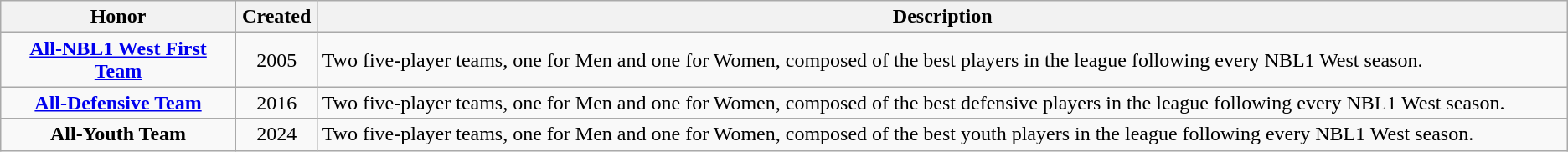<table class="wikitable plainrowheaders sortable" summary="Honor (sortable), Created (sortable), Description and Notes">
<tr>
<th scope="col" width=15% class="unsortable">Honor</th>
<th scope="col">Created</th>
<th scope="col" class="unsortable">Description</th>
</tr>
<tr>
<th scope="row" style="background-color:transparent;"><a href='#'>All-NBL1 West First Team</a></th>
<td align=center>2005</td>
<td>Two five-player teams, one for Men and one for Women, composed of the best players in the league following every NBL1 West season.</td>
</tr>
<tr>
<th scope="row" style="background-color:transparent;"><a href='#'>All-Defensive Team</a></th>
<td align=center>2016</td>
<td>Two five-player teams, one for Men and one for Women, composed of the best defensive players in the league following every NBL1 West season.</td>
</tr>
<tr>
<th scope="row" style="background-color:transparent;">All-Youth Team</th>
<td align=center>2024</td>
<td>Two five-player teams, one for Men and one for Women, composed of the best youth players in the league following every NBL1 West season.</td>
</tr>
</table>
